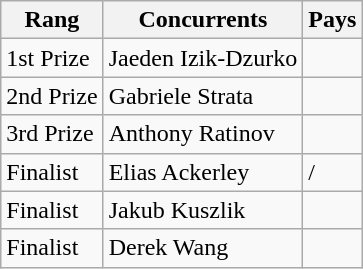<table class="wikitable">
<tr>
<th>Rang</th>
<th>Concurrents</th>
<th>Pays</th>
</tr>
<tr>
<td>1st Prize</td>
<td>Jaeden Izik-Dzurko</td>
<td></td>
</tr>
<tr>
<td>2nd Prize</td>
<td>Gabriele Strata</td>
<td></td>
</tr>
<tr>
<td>3rd Prize</td>
<td>Anthony Ratinov</td>
<td></td>
</tr>
<tr>
<td>Finalist</td>
<td>Elias Ackerley</td>
<td> / </td>
</tr>
<tr>
<td>Finalist</td>
<td>Jakub Kuszlik</td>
<td></td>
</tr>
<tr>
<td>Finalist</td>
<td>Derek Wang</td>
<td></td>
</tr>
</table>
